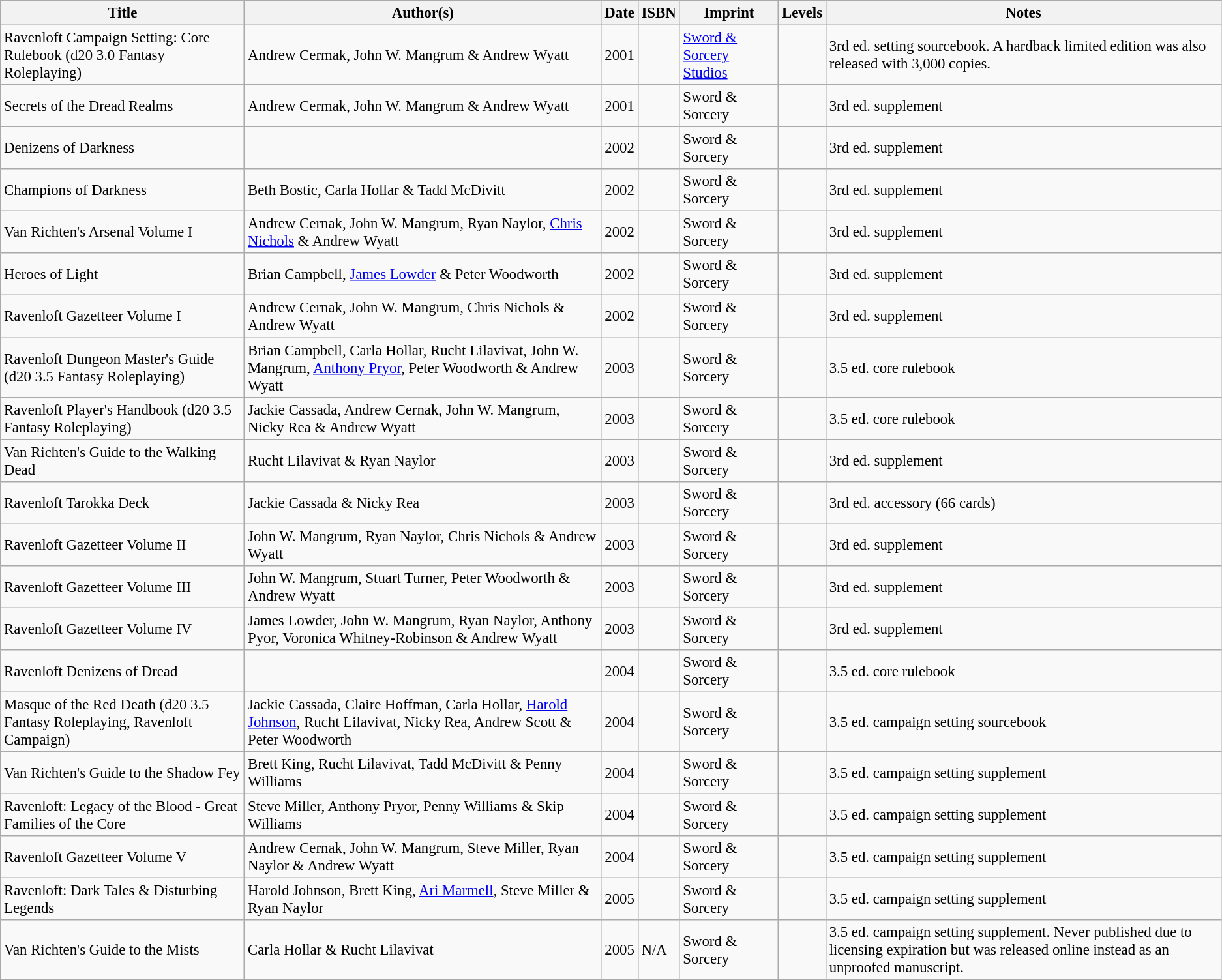<table class="wikitable sortable" style="margins:auto; width=95%; font-size: 95%;">
<tr>
<th>Title</th>
<th>Author(s)</th>
<th>Date</th>
<th>ISBN</th>
<th>Imprint</th>
<th>Levels</th>
<th>Notes</th>
</tr>
<tr>
<td>Ravenloft Campaign Setting: Core Rulebook (d20 3.0 Fantasy Roleplaying)</td>
<td>Andrew Cermak, John W. Mangrum & Andrew Wyatt</td>
<td>2001</td>
<td></td>
<td><a href='#'>Sword & Sorcery Studios</a></td>
<td></td>
<td>3rd ed. setting sourcebook. A hardback limited edition was also released with 3,000 copies.</td>
</tr>
<tr>
<td>Secrets of the Dread Realms</td>
<td>Andrew Cermak, John W. Mangrum & Andrew Wyatt</td>
<td>2001</td>
<td></td>
<td>Sword & Sorcery</td>
<td></td>
<td>3rd ed. supplement</td>
</tr>
<tr>
<td>Denizens of Darkness</td>
<td></td>
<td>2002</td>
<td></td>
<td>Sword & Sorcery</td>
<td></td>
<td>3rd ed. supplement</td>
</tr>
<tr>
<td>Champions of Darkness</td>
<td>Beth Bostic, Carla Hollar & Tadd McDivitt</td>
<td>2002</td>
<td></td>
<td>Sword & Sorcery</td>
<td></td>
<td>3rd ed. supplement</td>
</tr>
<tr>
<td>Van Richten's Arsenal Volume I</td>
<td>Andrew Cernak, John W. Mangrum, Ryan Naylor, <a href='#'>Chris Nichols</a> & Andrew Wyatt</td>
<td>2002</td>
<td></td>
<td>Sword & Sorcery</td>
<td></td>
<td>3rd ed. supplement</td>
</tr>
<tr>
<td>Heroes of Light</td>
<td>Brian Campbell, <a href='#'>James Lowder</a> & Peter Woodworth</td>
<td>2002</td>
<td></td>
<td>Sword & Sorcery</td>
<td></td>
<td>3rd ed. supplement</td>
</tr>
<tr>
<td>Ravenloft Gazetteer Volume I</td>
<td>Andrew Cernak, John W. Mangrum, Chris Nichols & Andrew Wyatt</td>
<td>2002</td>
<td></td>
<td>Sword & Sorcery</td>
<td></td>
<td>3rd ed. supplement</td>
</tr>
<tr>
<td>Ravenloft Dungeon Master's Guide (d20 3.5 Fantasy Roleplaying)</td>
<td>Brian Campbell, Carla Hollar, Rucht Lilavivat, John W. Mangrum, <a href='#'>Anthony Pryor</a>, Peter Woodworth & Andrew Wyatt</td>
<td>2003</td>
<td></td>
<td>Sword & Sorcery</td>
<td></td>
<td>3.5 ed. core rulebook</td>
</tr>
<tr>
<td>Ravenloft Player's Handbook (d20 3.5 Fantasy Roleplaying)</td>
<td>Jackie Cassada, Andrew Cernak, John W. Mangrum, Nicky Rea & Andrew Wyatt</td>
<td>2003</td>
<td></td>
<td>Sword & Sorcery</td>
<td></td>
<td>3.5 ed. core rulebook</td>
</tr>
<tr>
<td>Van Richten's Guide to the Walking Dead</td>
<td>Rucht Lilavivat & Ryan Naylor</td>
<td>2003</td>
<td></td>
<td>Sword & Sorcery</td>
<td></td>
<td>3rd ed. supplement</td>
</tr>
<tr>
<td>Ravenloft Tarokka Deck</td>
<td>Jackie Cassada & Nicky Rea</td>
<td>2003</td>
<td></td>
<td>Sword & Sorcery</td>
<td></td>
<td>3rd ed. accessory (66 cards)</td>
</tr>
<tr>
<td>Ravenloft Gazetteer Volume II</td>
<td>John W. Mangrum, Ryan Naylor, Chris Nichols & Andrew Wyatt</td>
<td>2003</td>
<td></td>
<td>Sword & Sorcery</td>
<td></td>
<td>3rd ed. supplement</td>
</tr>
<tr>
<td>Ravenloft Gazetteer Volume III</td>
<td>John W. Mangrum, Stuart Turner, Peter Woodworth & Andrew Wyatt</td>
<td>2003</td>
<td></td>
<td>Sword & Sorcery</td>
<td></td>
<td>3rd ed. supplement</td>
</tr>
<tr>
<td>Ravenloft Gazetteer Volume IV</td>
<td>James Lowder, John W. Mangrum, Ryan Naylor, Anthony Pyor, Voronica Whitney-Robinson & Andrew Wyatt</td>
<td>2003</td>
<td></td>
<td>Sword & Sorcery</td>
<td></td>
<td>3rd ed. supplement</td>
</tr>
<tr>
<td>Ravenloft Denizens of Dread</td>
<td></td>
<td>2004</td>
<td></td>
<td>Sword & Sorcery</td>
<td></td>
<td>3.5 ed. core rulebook</td>
</tr>
<tr>
<td>Masque of the Red Death (d20 3.5 Fantasy Roleplaying, Ravenloft Campaign)</td>
<td>Jackie Cassada, Claire Hoffman, Carla Hollar, <a href='#'>Harold Johnson</a>, Rucht Lilavivat, Nicky Rea, Andrew Scott & Peter Woodworth</td>
<td>2004</td>
<td></td>
<td>Sword & Sorcery</td>
<td></td>
<td>3.5 ed. campaign setting sourcebook</td>
</tr>
<tr>
<td>Van Richten's Guide to the Shadow Fey</td>
<td>Brett King, Rucht Lilavivat, Tadd McDivitt & Penny Williams</td>
<td>2004</td>
<td></td>
<td>Sword & Sorcery</td>
<td></td>
<td>3.5 ed. campaign setting supplement</td>
</tr>
<tr>
<td>Ravenloft: Legacy of the Blood - Great Families of the Core</td>
<td>Steve Miller, Anthony Pryor, Penny Williams & Skip Williams</td>
<td>2004</td>
<td></td>
<td>Sword & Sorcery</td>
<td></td>
<td>3.5 ed. campaign setting supplement</td>
</tr>
<tr>
<td>Ravenloft Gazetteer Volume V</td>
<td>Andrew Cernak, John W. Mangrum, Steve Miller, Ryan Naylor & Andrew Wyatt</td>
<td>2004</td>
<td></td>
<td>Sword & Sorcery</td>
<td></td>
<td>3.5 ed. campaign setting supplement</td>
</tr>
<tr>
<td>Ravenloft: Dark Tales & Disturbing Legends</td>
<td>Harold Johnson, Brett King, <a href='#'>Ari Marmell</a>, Steve Miller & Ryan Naylor</td>
<td>2005</td>
<td></td>
<td>Sword & Sorcery</td>
<td></td>
<td>3.5 ed. campaign setting supplement</td>
</tr>
<tr>
<td>Van Richten's Guide to the Mists</td>
<td>Carla Hollar & Rucht Lilavivat</td>
<td>2005</td>
<td>N/A</td>
<td>Sword & Sorcery</td>
<td></td>
<td>3.5 ed. campaign setting supplement. Never published due to licensing expiration but was released online instead as an unproofed manuscript.</td>
</tr>
</table>
